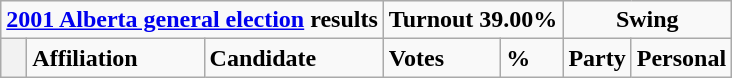<table class="wikitable">
<tr>
<td colspan="3" align=center><strong><a href='#'>2001 Alberta general election</a> results</strong></td>
<td colspan="2"><strong>Turnout 39.00%</strong></td>
<td colspan="2" align=center><strong>Swing</strong></td>
</tr>
<tr>
<th style="width: 10px;"></th>
<td><strong>Affiliation</strong></td>
<td><strong>Candidate</strong></td>
<td><strong>Votes</strong></td>
<td><strong>%</strong></td>
<td><strong>Party</strong></td>
<td><strong>Personal</strong><br>







</td>
</tr>
</table>
